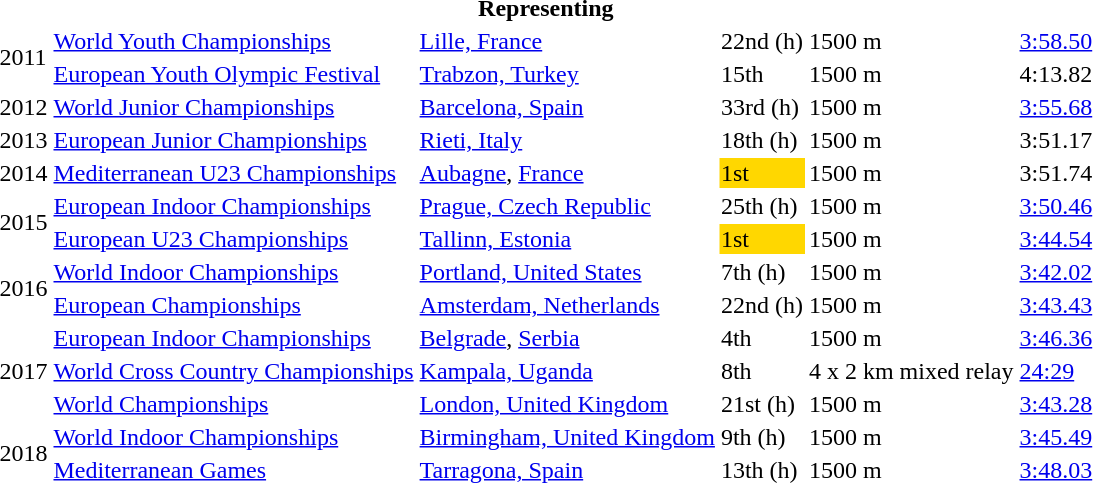<table>
<tr>
<th colspan="6">Representing </th>
</tr>
<tr>
<td rowspan=2>2011</td>
<td><a href='#'>World Youth Championships</a></td>
<td><a href='#'>Lille, France</a></td>
<td>22nd (h)</td>
<td>1500 m</td>
<td><a href='#'>3:58.50</a></td>
</tr>
<tr>
<td><a href='#'>European Youth Olympic Festival</a></td>
<td><a href='#'>Trabzon, Turkey</a></td>
<td>15th</td>
<td>1500 m</td>
<td>4:13.82</td>
</tr>
<tr>
<td>2012</td>
<td><a href='#'>World Junior Championships</a></td>
<td><a href='#'>Barcelona, Spain</a></td>
<td>33rd (h)</td>
<td>1500 m</td>
<td><a href='#'>3:55.68</a></td>
</tr>
<tr>
<td>2013</td>
<td><a href='#'>European Junior Championships</a></td>
<td><a href='#'>Rieti, Italy</a></td>
<td>18th (h)</td>
<td>1500 m</td>
<td>3:51.17</td>
</tr>
<tr>
<td>2014</td>
<td><a href='#'>Mediterranean U23 Championships</a></td>
<td><a href='#'>Aubagne</a>, <a href='#'>France</a></td>
<td bgcolor=gold>1st</td>
<td>1500 m</td>
<td>3:51.74</td>
</tr>
<tr>
<td rowspan=2>2015</td>
<td><a href='#'>European Indoor Championships</a></td>
<td><a href='#'>Prague, Czech Republic</a></td>
<td>25th (h)</td>
<td>1500 m</td>
<td><a href='#'>3:50.46</a></td>
</tr>
<tr>
<td><a href='#'>European U23 Championships</a></td>
<td><a href='#'>Tallinn, Estonia</a></td>
<td bgcolor=gold>1st</td>
<td>1500 m</td>
<td><a href='#'>3:44.54</a></td>
</tr>
<tr>
<td rowspan=2>2016</td>
<td><a href='#'>World Indoor Championships</a></td>
<td><a href='#'>Portland, United States</a></td>
<td>7th (h)</td>
<td>1500 m</td>
<td><a href='#'>3:42.02</a></td>
</tr>
<tr>
<td><a href='#'>European Championships</a></td>
<td><a href='#'>Amsterdam, Netherlands</a></td>
<td>22nd (h)</td>
<td>1500 m</td>
<td><a href='#'>3:43.43</a></td>
</tr>
<tr>
<td rowspan=3>2017</td>
<td><a href='#'>European Indoor Championships</a></td>
<td><a href='#'>Belgrade</a>, <a href='#'>Serbia</a></td>
<td>4th</td>
<td>1500 m</td>
<td><a href='#'>3:46.36</a></td>
</tr>
<tr>
<td><a href='#'>World Cross Country Championships</a></td>
<td><a href='#'>Kampala, Uganda</a></td>
<td>8th</td>
<td>4 x 2 km mixed relay</td>
<td><a href='#'>24:29</a></td>
</tr>
<tr>
<td><a href='#'>World Championships</a></td>
<td><a href='#'>London, United Kingdom</a></td>
<td>21st (h)</td>
<td>1500 m</td>
<td><a href='#'>3:43.28</a></td>
</tr>
<tr>
<td rowspan=2>2018</td>
<td><a href='#'>World Indoor Championships</a></td>
<td><a href='#'>Birmingham, United Kingdom</a></td>
<td>9th (h)</td>
<td>1500 m</td>
<td><a href='#'>3:45.49</a></td>
</tr>
<tr>
<td><a href='#'>Mediterranean Games</a></td>
<td><a href='#'>Tarragona, Spain</a></td>
<td>13th (h)</td>
<td>1500 m</td>
<td><a href='#'>3:48.03</a></td>
</tr>
</table>
